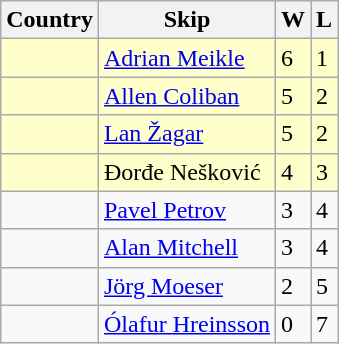<table class=wikitable>
<tr>
<th>Country</th>
<th>Skip</th>
<th>W</th>
<th>L</th>
</tr>
<tr bgcolor=#ffffcc>
<td></td>
<td><a href='#'>Adrian Meikle</a></td>
<td>6</td>
<td>1</td>
</tr>
<tr bgcolor=#ffffcc>
<td></td>
<td><a href='#'>Allen Coliban</a></td>
<td>5</td>
<td>2</td>
</tr>
<tr bgcolor=#ffffcc>
<td></td>
<td><a href='#'>Lan Žagar</a></td>
<td>5</td>
<td>2</td>
</tr>
<tr bgcolor=#ffffcc>
<td></td>
<td>Đorđe Nešković</td>
<td>4</td>
<td>3</td>
</tr>
<tr>
<td></td>
<td><a href='#'>Pavel Petrov</a></td>
<td>3</td>
<td>4</td>
</tr>
<tr>
<td></td>
<td><a href='#'>Alan Mitchell</a></td>
<td>3</td>
<td>4</td>
</tr>
<tr>
<td></td>
<td><a href='#'>Jörg Moeser</a></td>
<td>2</td>
<td>5</td>
</tr>
<tr>
<td></td>
<td><a href='#'>Ólafur Hreinsson</a></td>
<td>0</td>
<td>7</td>
</tr>
</table>
